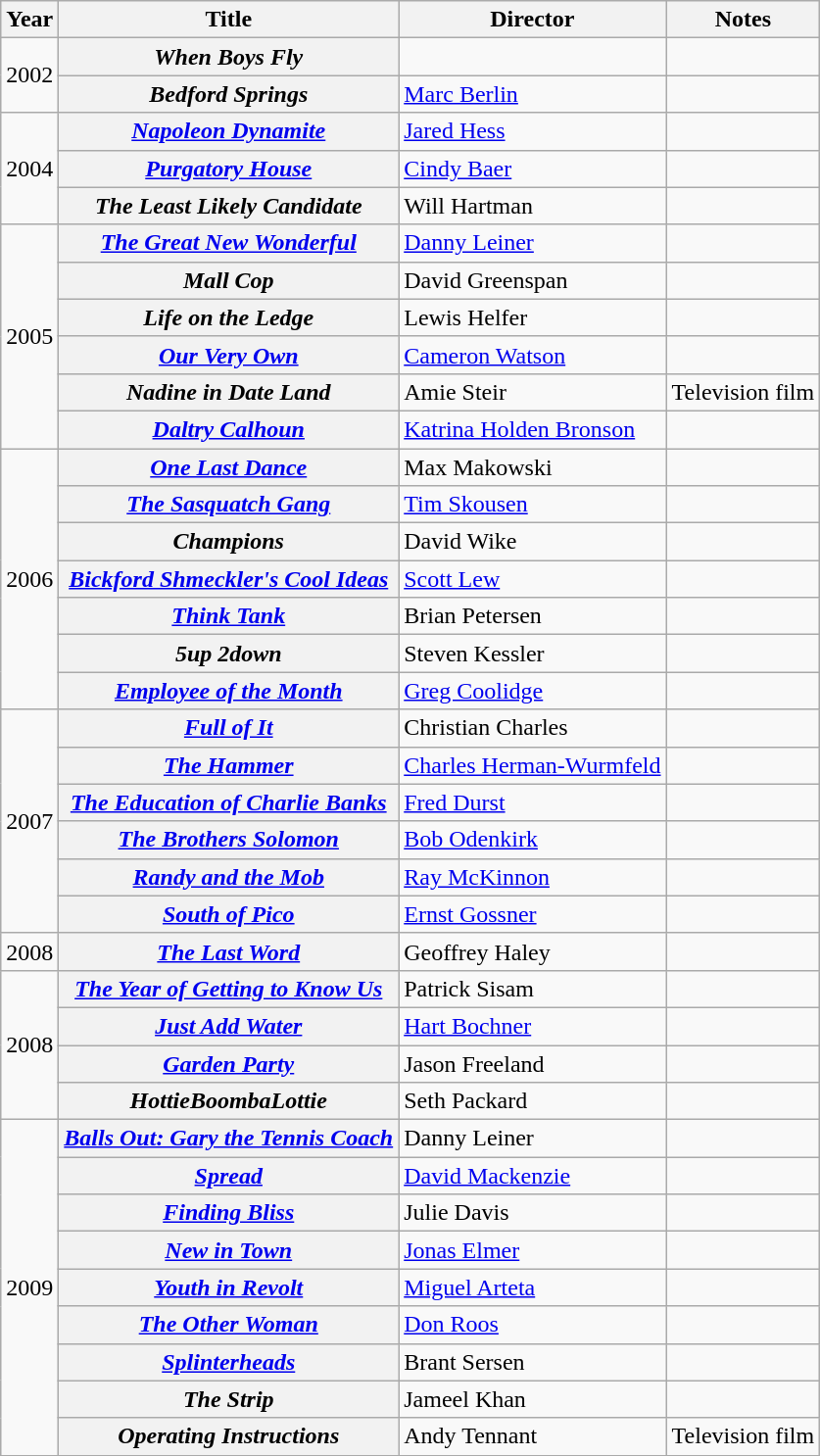<table class="wikitable sortable plainrowheaders">
<tr>
<th>Year</th>
<th>Title</th>
<th>Director</th>
<th>Notes</th>
</tr>
<tr>
<td rowspan=2>2002</td>
<th scope="row" style="text-align:center;"><em>When Boys Fly</em></th>
<td></td>
<td></td>
</tr>
<tr>
<th scope="row" style="text-align:center;"><em>Bedford Springs</em></th>
<td><a href='#'>Marc Berlin</a></td>
<td></td>
</tr>
<tr>
<td rowspan=3>2004</td>
<th scope="row" style="text-align:center;"><em><a href='#'>Napoleon Dynamite</a></em></th>
<td><a href='#'>Jared Hess</a></td>
<td></td>
</tr>
<tr>
<th scope="row" style="text-align:center;"><em><a href='#'>Purgatory House</a></em></th>
<td><a href='#'>Cindy Baer</a></td>
<td></td>
</tr>
<tr>
<th scope="row" style="text-align:center;"><em>The Least Likely Candidate</em></th>
<td>Will Hartman</td>
<td></td>
</tr>
<tr>
<td rowspan=6>2005</td>
<th scope="row" style="text-align:center;"><em><a href='#'>The Great New Wonderful</a></em></th>
<td><a href='#'>Danny Leiner</a></td>
<td></td>
</tr>
<tr>
<th scope="row" style="text-align:center;"><em>Mall Cop</em></th>
<td>David Greenspan</td>
<td></td>
</tr>
<tr>
<th scope="row" style="text-align:center;"><em>Life on the Ledge</em></th>
<td>Lewis Helfer</td>
<td></td>
</tr>
<tr>
<th scope="row" style="text-align:center;"><em><a href='#'>Our Very Own</a></em></th>
<td><a href='#'>Cameron Watson</a></td>
<td></td>
</tr>
<tr>
<th scope="row" style="text-align:center;"><em>Nadine in Date Land</em></th>
<td>Amie Steir</td>
<td>Television film</td>
</tr>
<tr>
<th scope="row" style="text-align:center;"><em><a href='#'>Daltry Calhoun</a></em></th>
<td><a href='#'>Katrina Holden Bronson</a></td>
<td></td>
</tr>
<tr>
<td rowspan=7>2006</td>
<th scope="row" style="text-align:center;"><em><a href='#'>One Last Dance</a></em></th>
<td>Max Makowski</td>
<td></td>
</tr>
<tr>
<th scope="row" style="text-align:center;"><em><a href='#'>The Sasquatch Gang</a></em></th>
<td><a href='#'>Tim Skousen</a></td>
<td></td>
</tr>
<tr>
<th scope="row" style="text-align:center;"><em>Champions</em></th>
<td>David Wike</td>
<td></td>
</tr>
<tr>
<th scope="row" style="text-align:center;"><em><a href='#'>Bickford Shmeckler's Cool Ideas</a></em></th>
<td><a href='#'>Scott Lew</a></td>
<td></td>
</tr>
<tr>
<th scope="row" style="text-align:center;"><em><a href='#'>Think Tank</a></em></th>
<td>Brian Petersen</td>
<td></td>
</tr>
<tr>
<th scope="row" style="text-align:center;"><em>5up 2down</em></th>
<td>Steven Kessler</td>
<td></td>
</tr>
<tr>
<th scope="row" style="text-align:center;"><em><a href='#'>Employee of the Month</a></em></th>
<td><a href='#'>Greg Coolidge</a></td>
<td></td>
</tr>
<tr>
<td rowspan=6>2007</td>
<th scope="row" style="text-align:center;"><em><a href='#'>Full of It</a></em></th>
<td>Christian Charles</td>
<td></td>
</tr>
<tr>
<th scope="row" style="text-align:center;"><em><a href='#'>The Hammer</a></em></th>
<td><a href='#'>Charles Herman-Wurmfeld</a></td>
<td></td>
</tr>
<tr>
<th scope="row" style="text-align:center;"><em><a href='#'>The Education of Charlie Banks</a></em></th>
<td><a href='#'>Fred Durst</a></td>
<td></td>
</tr>
<tr>
<th scope="row" style="text-align:center;"><em><a href='#'>The Brothers Solomon</a></em></th>
<td><a href='#'>Bob Odenkirk</a></td>
<td></td>
</tr>
<tr>
<th scope="row" style="text-align:center;"><em><a href='#'>Randy and the Mob</a></em></th>
<td><a href='#'>Ray McKinnon</a></td>
<td></td>
</tr>
<tr>
<th scope="row" style="text-align:center;"><em><a href='#'>South of Pico</a></em></th>
<td><a href='#'>Ernst Gossner</a></td>
<td></td>
</tr>
<tr>
<td>2008</td>
<th scope="row" style="text-align:center;"><em><a href='#'>The Last Word</a></em></th>
<td>Geoffrey Haley</td>
<td></td>
</tr>
<tr>
<td rowspan=4>2008</td>
<th scope="row" style="text-align:center;"><em><a href='#'>The Year of Getting to Know Us</a></em></th>
<td>Patrick Sisam</td>
<td></td>
</tr>
<tr>
<th scope="row" style="text-align:center;"><em><a href='#'>Just Add Water</a></em></th>
<td><a href='#'>Hart Bochner</a></td>
<td></td>
</tr>
<tr>
<th scope="row" style="text-align:center;"><em><a href='#'>Garden Party</a></em></th>
<td>Jason Freeland</td>
<td></td>
</tr>
<tr>
<th scope="row" style="text-align:center;"><em>HottieBoombaLottie</em></th>
<td>Seth Packard</td>
<td></td>
</tr>
<tr>
<td rowspan=9>2009</td>
<th scope="row" style="text-align:center;"><em><a href='#'>Balls Out: Gary the Tennis Coach</a></em></th>
<td>Danny Leiner</td>
<td></td>
</tr>
<tr>
<th scope="row" style="text-align:center;"><em><a href='#'>Spread</a></em></th>
<td><a href='#'>David Mackenzie</a></td>
<td></td>
</tr>
<tr>
<th scope="row" style="text-align:center;"><em><a href='#'>Finding Bliss</a></em></th>
<td>Julie Davis</td>
<td></td>
</tr>
<tr>
<th scope="row" style="text-align:center;"><em><a href='#'>New in Town</a></em></th>
<td><a href='#'>Jonas Elmer</a></td>
<td></td>
</tr>
<tr>
<th scope="row" style="text-align:center;"><em><a href='#'>Youth in Revolt</a></em></th>
<td><a href='#'>Miguel Arteta</a></td>
<td></td>
</tr>
<tr>
<th scope="row" style="text-align:center;"><em><a href='#'>The Other Woman</a></em></th>
<td><a href='#'>Don Roos</a></td>
<td></td>
</tr>
<tr>
<th scope="row" style="text-align:center;"><em><a href='#'>Splinterheads</a></em></th>
<td>Brant Sersen</td>
<td></td>
</tr>
<tr>
<th scope="row" style="text-align:center;"><em>The Strip</em></th>
<td>Jameel Khan</td>
<td></td>
</tr>
<tr>
<th scope="row" style="text-align:center;"><em>Operating Instructions</em></th>
<td>Andy Tennant</td>
<td>Television film</td>
</tr>
</table>
